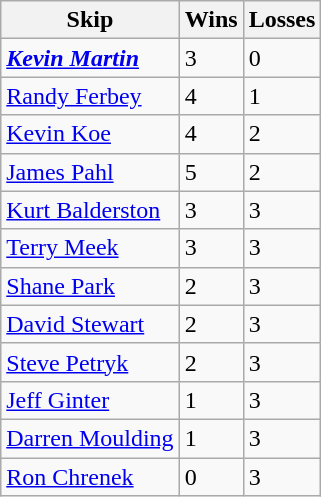<table class="wikitable">
<tr>
<th>Skip</th>
<th>Wins</th>
<th>Losses</th>
</tr>
<tr>
<td><strong><em><a href='#'>Kevin Martin</a></em></strong></td>
<td>3</td>
<td>0</td>
</tr>
<tr>
<td><a href='#'>Randy Ferbey</a></td>
<td>4</td>
<td>1</td>
</tr>
<tr>
<td><a href='#'>Kevin Koe</a></td>
<td>4</td>
<td>2</td>
</tr>
<tr>
<td><a href='#'>James Pahl</a></td>
<td>5</td>
<td>2</td>
</tr>
<tr>
<td><a href='#'>Kurt Balderston</a></td>
<td>3</td>
<td>3</td>
</tr>
<tr>
<td><a href='#'>Terry Meek</a></td>
<td>3</td>
<td>3</td>
</tr>
<tr>
<td><a href='#'>Shane Park</a></td>
<td>2</td>
<td>3</td>
</tr>
<tr>
<td><a href='#'>David Stewart</a></td>
<td>2</td>
<td>3</td>
</tr>
<tr>
<td><a href='#'>Steve Petryk</a></td>
<td>2</td>
<td>3</td>
</tr>
<tr>
<td><a href='#'>Jeff Ginter</a></td>
<td>1</td>
<td>3</td>
</tr>
<tr>
<td><a href='#'>Darren Moulding</a></td>
<td>1</td>
<td>3</td>
</tr>
<tr>
<td><a href='#'>Ron Chrenek</a></td>
<td>0</td>
<td>3</td>
</tr>
</table>
